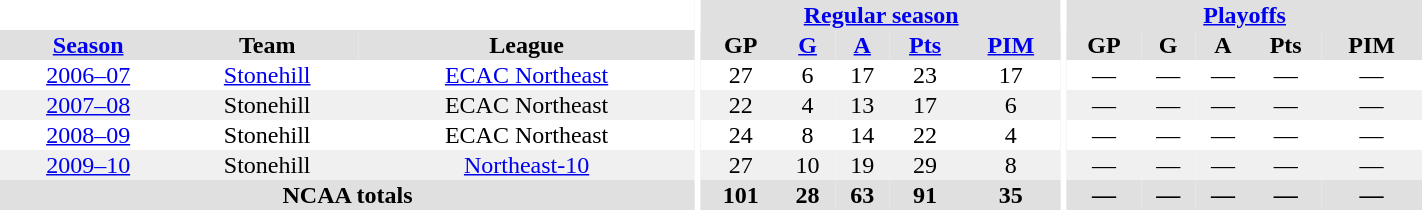<table border="0" cellpadding="1" cellspacing="0" style="text-align:center; width:75%">
<tr bgcolor="#e0e0e0">
<th colspan="3" bgcolor="#ffffff"></th>
<th rowspan="99" bgcolor="#ffffff"></th>
<th colspan="5"><a href='#'>Regular season</a></th>
<th rowspan="99" bgcolor="#ffffff"></th>
<th colspan="5"><a href='#'>Playoffs</a></th>
</tr>
<tr bgcolor="#e0e0e0">
<th><a href='#'>Season</a></th>
<th>Team</th>
<th>League</th>
<th>GP</th>
<th><a href='#'>G</a></th>
<th><a href='#'>A</a></th>
<th><a href='#'>Pts</a></th>
<th><a href='#'>PIM</a></th>
<th>GP</th>
<th>G</th>
<th>A</th>
<th>Pts</th>
<th>PIM</th>
</tr>
<tr ALIGN="center">
<td><a href='#'>2006–07</a></td>
<td><a href='#'>Stonehill</a></td>
<td><a href='#'>ECAC Northeast</a></td>
<td>27</td>
<td>6</td>
<td>17</td>
<td>23</td>
<td>17</td>
<td>—</td>
<td>—</td>
<td>—</td>
<td>—</td>
<td>—</td>
</tr>
<tr ALIGN="center" bgcolor="#f0f0f0">
<td><a href='#'>2007–08</a></td>
<td>Stonehill</td>
<td>ECAC Northeast</td>
<td>22</td>
<td>4</td>
<td>13</td>
<td>17</td>
<td>6</td>
<td>—</td>
<td>—</td>
<td>—</td>
<td>—</td>
<td>—</td>
</tr>
<tr ALIGN="center">
<td><a href='#'>2008–09</a></td>
<td>Stonehill</td>
<td>ECAC Northeast</td>
<td>24</td>
<td>8</td>
<td>14</td>
<td>22</td>
<td>4</td>
<td>—</td>
<td>—</td>
<td>—</td>
<td>—</td>
<td>—</td>
</tr>
<tr ALIGN="center" bgcolor="#f0f0f0">
<td><a href='#'>2009–10</a></td>
<td>Stonehill</td>
<td><a href='#'>Northeast-10</a></td>
<td>27</td>
<td>10</td>
<td>19</td>
<td>29</td>
<td>8</td>
<td>—</td>
<td>—</td>
<td>—</td>
<td>—</td>
<td>—</td>
</tr>
<tr bgcolor="#e0e0e0">
<th colspan="3">NCAA totals</th>
<th>101</th>
<th>28</th>
<th>63</th>
<th>91</th>
<th>35</th>
<th>—</th>
<th>—</th>
<th>—</th>
<th>—</th>
<th>—</th>
</tr>
</table>
